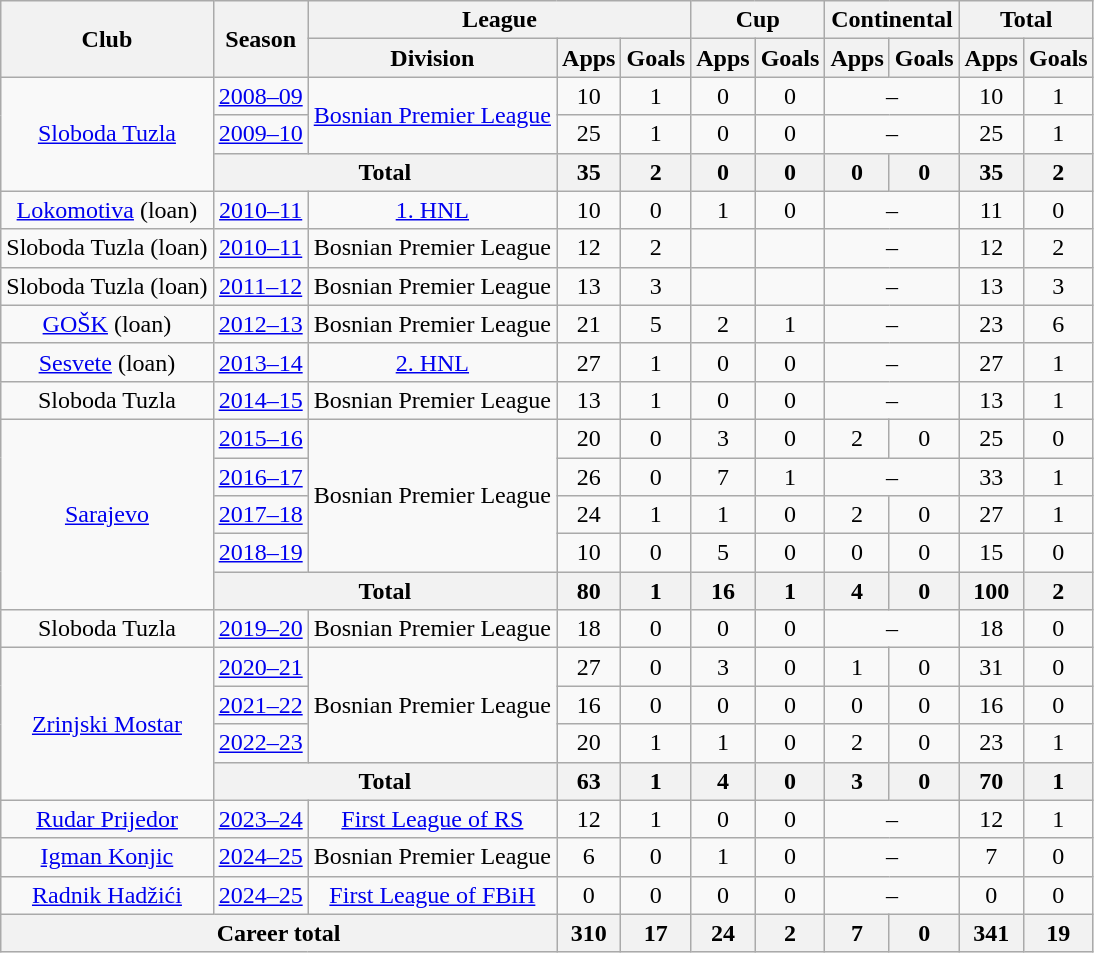<table class="wikitable" style="text-align:center">
<tr>
<th rowspan="2">Club</th>
<th rowspan="2">Season</th>
<th colspan="3">League</th>
<th colspan="2">Cup</th>
<th colspan="2">Continental</th>
<th colspan="2">Total</th>
</tr>
<tr>
<th>Division</th>
<th>Apps</th>
<th>Goals</th>
<th>Apps</th>
<th>Goals</th>
<th>Apps</th>
<th>Goals</th>
<th>Apps</th>
<th>Goals</th>
</tr>
<tr>
<td rowspan="3"><a href='#'>Sloboda Tuzla</a></td>
<td><a href='#'>2008–09</a></td>
<td rowspan="2"><a href='#'>Bosnian Premier League</a></td>
<td>10</td>
<td>1</td>
<td>0</td>
<td>0</td>
<td colspan="2">–</td>
<td>10</td>
<td>1</td>
</tr>
<tr>
<td><a href='#'>2009–10</a></td>
<td>25</td>
<td>1</td>
<td>0</td>
<td>0</td>
<td colspan="2">–</td>
<td>25</td>
<td>1</td>
</tr>
<tr>
<th colspan="2">Total</th>
<th>35</th>
<th>2</th>
<th>0</th>
<th>0</th>
<th>0</th>
<th>0</th>
<th>35</th>
<th>2</th>
</tr>
<tr>
<td><a href='#'>Lokomotiva</a> (loan)</td>
<td><a href='#'>2010–11</a></td>
<td><a href='#'>1. HNL</a></td>
<td>10</td>
<td>0</td>
<td>1</td>
<td>0</td>
<td colspan="2">–</td>
<td>11</td>
<td>0</td>
</tr>
<tr>
<td>Sloboda Tuzla (loan)</td>
<td><a href='#'>2010–11</a></td>
<td>Bosnian Premier League</td>
<td>12</td>
<td>2</td>
<td></td>
<td></td>
<td colspan="2">–</td>
<td>12</td>
<td>2</td>
</tr>
<tr>
<td>Sloboda Tuzla (loan)</td>
<td><a href='#'>2011–12</a></td>
<td>Bosnian Premier League</td>
<td>13</td>
<td>3</td>
<td></td>
<td></td>
<td colspan="2">–</td>
<td>13</td>
<td>3</td>
</tr>
<tr>
<td><a href='#'>GOŠK</a> (loan)</td>
<td><a href='#'>2012–13</a></td>
<td>Bosnian Premier League</td>
<td>21</td>
<td>5</td>
<td>2</td>
<td>1</td>
<td colspan="2">–</td>
<td>23</td>
<td>6</td>
</tr>
<tr>
<td><a href='#'>Sesvete</a> (loan)</td>
<td><a href='#'>2013–14</a></td>
<td><a href='#'>2. HNL</a></td>
<td>27</td>
<td>1</td>
<td>0</td>
<td>0</td>
<td colspan="2">–</td>
<td>27</td>
<td>1</td>
</tr>
<tr>
<td>Sloboda Tuzla</td>
<td><a href='#'>2014–15</a></td>
<td>Bosnian Premier League</td>
<td>13</td>
<td>1</td>
<td>0</td>
<td>0</td>
<td colspan="2">–</td>
<td>13</td>
<td>1</td>
</tr>
<tr>
<td rowspan="5"><a href='#'>Sarajevo</a></td>
<td><a href='#'>2015–16</a></td>
<td rowspan="4">Bosnian Premier League</td>
<td>20</td>
<td>0</td>
<td>3</td>
<td>0</td>
<td>2</td>
<td>0</td>
<td>25</td>
<td>0</td>
</tr>
<tr>
<td><a href='#'>2016–17</a></td>
<td>26</td>
<td>0</td>
<td>7</td>
<td>1</td>
<td colspan="2">–</td>
<td>33</td>
<td>1</td>
</tr>
<tr>
<td><a href='#'>2017–18</a></td>
<td>24</td>
<td>1</td>
<td>1</td>
<td>0</td>
<td>2</td>
<td>0</td>
<td>27</td>
<td>1</td>
</tr>
<tr>
<td><a href='#'>2018–19</a></td>
<td>10</td>
<td>0</td>
<td>5</td>
<td>0</td>
<td>0</td>
<td>0</td>
<td>15</td>
<td>0</td>
</tr>
<tr>
<th colspan="2">Total</th>
<th>80</th>
<th>1</th>
<th>16</th>
<th>1</th>
<th>4</th>
<th>0</th>
<th>100</th>
<th>2</th>
</tr>
<tr>
<td>Sloboda Tuzla</td>
<td><a href='#'>2019–20</a></td>
<td>Bosnian Premier League</td>
<td>18</td>
<td>0</td>
<td>0</td>
<td>0</td>
<td colspan="2">–</td>
<td>18</td>
<td>0</td>
</tr>
<tr>
<td rowspan="4"><a href='#'>Zrinjski Mostar</a></td>
<td><a href='#'>2020–21</a></td>
<td rowspan="3">Bosnian Premier League</td>
<td>27</td>
<td>0</td>
<td>3</td>
<td>0</td>
<td>1</td>
<td>0</td>
<td>31</td>
<td>0</td>
</tr>
<tr>
<td><a href='#'>2021–22</a></td>
<td>16</td>
<td>0</td>
<td>0</td>
<td>0</td>
<td>0</td>
<td>0</td>
<td>16</td>
<td>0</td>
</tr>
<tr>
<td><a href='#'>2022–23</a></td>
<td>20</td>
<td>1</td>
<td>1</td>
<td>0</td>
<td>2</td>
<td>0</td>
<td>23</td>
<td>1</td>
</tr>
<tr>
<th colspan="2">Total</th>
<th>63</th>
<th>1</th>
<th>4</th>
<th>0</th>
<th>3</th>
<th>0</th>
<th>70</th>
<th>1</th>
</tr>
<tr>
<td><a href='#'>Rudar Prijedor</a></td>
<td><a href='#'>2023–24</a></td>
<td><a href='#'>First League of RS</a></td>
<td>12</td>
<td>1</td>
<td>0</td>
<td>0</td>
<td colspan="2">–</td>
<td>12</td>
<td>1</td>
</tr>
<tr>
<td><a href='#'>Igman Konjic</a></td>
<td><a href='#'>2024–25</a></td>
<td>Bosnian Premier League</td>
<td>6</td>
<td>0</td>
<td>1</td>
<td>0</td>
<td colspan="2">–</td>
<td>7</td>
<td>0</td>
</tr>
<tr>
<td><a href='#'>Radnik Hadžići</a></td>
<td><a href='#'>2024–25</a></td>
<td><a href='#'>First League of FBiH</a></td>
<td>0</td>
<td>0</td>
<td>0</td>
<td>0</td>
<td colspan="2">–</td>
<td>0</td>
<td>0</td>
</tr>
<tr>
<th colspan="3">Career total</th>
<th>310</th>
<th>17</th>
<th>24</th>
<th>2</th>
<th>7</th>
<th>0</th>
<th>341</th>
<th>19</th>
</tr>
</table>
